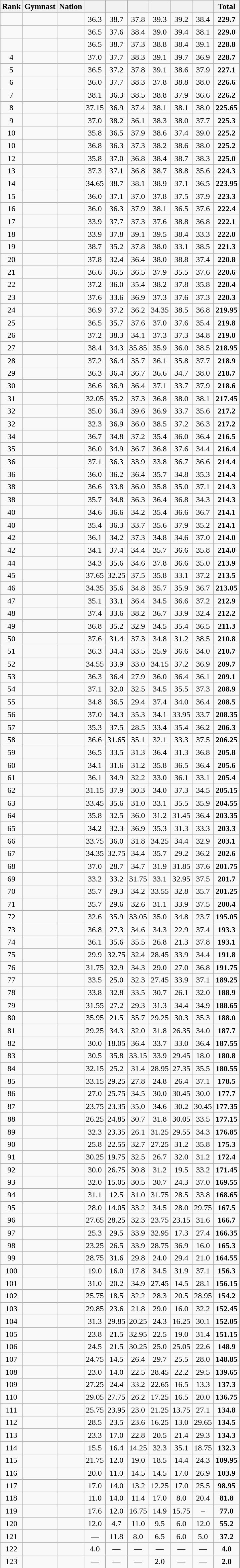<table class="wikitable sortable" style="text-align:center">
<tr>
<th>Rank</th>
<th>Gymnast</th>
<th>Nation</th>
<th></th>
<th></th>
<th></th>
<th></th>
<th></th>
<th></th>
<th>Total</th>
</tr>
<tr>
<td></td>
<td align=left></td>
<td align="left"></td>
<td>36.3</td>
<td>38.7</td>
<td>37.8</td>
<td>39.3</td>
<td>39.2</td>
<td>38.4</td>
<td><strong>229.7</strong></td>
</tr>
<tr>
<td></td>
<td align=left></td>
<td align="left"></td>
<td>36.5</td>
<td>37.6</td>
<td>38.4</td>
<td>39.0</td>
<td>39.4</td>
<td>38.1</td>
<td><strong>229.0</strong></td>
</tr>
<tr>
<td></td>
<td align=left></td>
<td align="left"></td>
<td>36.5</td>
<td>38.7</td>
<td>37.3</td>
<td>38.8</td>
<td>38.4</td>
<td>39.1</td>
<td><strong>228.8</strong></td>
</tr>
<tr>
<td>4</td>
<td align=left></td>
<td align="left"></td>
<td>37.0</td>
<td>37.7</td>
<td>38.3</td>
<td>39.1</td>
<td>39.7</td>
<td>36.9</td>
<td><strong>228.7</strong></td>
</tr>
<tr>
<td>5</td>
<td align=left></td>
<td align="left"></td>
<td>36.5</td>
<td>37.2</td>
<td>37.8</td>
<td>39.1</td>
<td>38.6</td>
<td>37.9</td>
<td><strong>227.1</strong></td>
</tr>
<tr>
<td>6</td>
<td align=left></td>
<td align="left"></td>
<td>36.0</td>
<td>37.7</td>
<td>38.3</td>
<td>37.8</td>
<td>38.8</td>
<td>38.0</td>
<td><strong>226.6</strong></td>
</tr>
<tr>
<td>7</td>
<td align=left></td>
<td align="left"></td>
<td>38.1</td>
<td>36.3</td>
<td>38.5</td>
<td>38.8</td>
<td>37.9</td>
<td>36.6</td>
<td><strong>226.2</strong></td>
</tr>
<tr>
<td>8</td>
<td align=left></td>
<td align="left"></td>
<td>37.15</td>
<td>36.9</td>
<td>37.4</td>
<td>38.1</td>
<td>38.1</td>
<td>38.0</td>
<td><strong>225.65</strong></td>
</tr>
<tr>
<td>9</td>
<td align=left></td>
<td align="left"></td>
<td>37.0</td>
<td>38.2</td>
<td>36.1</td>
<td>38.3</td>
<td>38.0</td>
<td>37.7</td>
<td><strong>225.3</strong></td>
</tr>
<tr>
<td>10</td>
<td align=left></td>
<td align="left"></td>
<td>35.8</td>
<td>36.5</td>
<td>37.9</td>
<td>38.6</td>
<td>37.4</td>
<td>39.0</td>
<td><strong>225.2</strong></td>
</tr>
<tr>
<td>10</td>
<td align=left></td>
<td align="left"></td>
<td>36.8</td>
<td>36.3</td>
<td>37.3</td>
<td>38.2</td>
<td>38.6</td>
<td>38.0</td>
<td><strong>225.2</strong></td>
</tr>
<tr>
<td>12</td>
<td align=left></td>
<td align="left"></td>
<td>35.8</td>
<td>37.0</td>
<td>36.8</td>
<td>38.4</td>
<td>38.7</td>
<td>38.3</td>
<td><strong>225.0</strong></td>
</tr>
<tr>
<td>13</td>
<td align=left></td>
<td align="left"></td>
<td>37.3</td>
<td>37.1</td>
<td>36.8</td>
<td>38.7</td>
<td>38.8</td>
<td>35.6</td>
<td><strong>224.3</strong></td>
</tr>
<tr>
<td>14</td>
<td align=left></td>
<td align="left"></td>
<td>34.65</td>
<td>38.7</td>
<td>38.1</td>
<td>38.9</td>
<td>37.1</td>
<td>36.5</td>
<td><strong>223.95</strong></td>
</tr>
<tr>
<td>15</td>
<td align=left></td>
<td align="left"></td>
<td>36.0</td>
<td>37.1</td>
<td>37.0</td>
<td>37.8</td>
<td>37.5</td>
<td>37.9</td>
<td><strong>223.3</strong></td>
</tr>
<tr>
<td>16</td>
<td align=left></td>
<td align="left"></td>
<td>36.0</td>
<td>36.3</td>
<td>37.9</td>
<td>38.1</td>
<td>36.5</td>
<td>37.6</td>
<td><strong>222.4</strong></td>
</tr>
<tr>
<td>17</td>
<td align=left></td>
<td align="left"></td>
<td>33.9</td>
<td>37.7</td>
<td>37.3</td>
<td>37.6</td>
<td>38.8</td>
<td>36.8</td>
<td><strong>222.1</strong></td>
</tr>
<tr>
<td>18</td>
<td align=left></td>
<td align="left"></td>
<td>33.9</td>
<td>37.8</td>
<td>39.1</td>
<td>39.5</td>
<td>38.4</td>
<td>33.3</td>
<td><strong>222.0</strong></td>
</tr>
<tr>
<td>19</td>
<td align=left></td>
<td align="left"></td>
<td>38.7</td>
<td>35.2</td>
<td>37.8</td>
<td>38.0</td>
<td>33.1</td>
<td>38.5</td>
<td><strong>221.3</strong></td>
</tr>
<tr>
<td>20</td>
<td align=left></td>
<td align="left"></td>
<td>37.8</td>
<td>32.4</td>
<td>36.4</td>
<td>38.0</td>
<td>38.8</td>
<td>37.4</td>
<td><strong>220.8</strong></td>
</tr>
<tr>
<td>21</td>
<td align=left></td>
<td align="left"></td>
<td>36.6</td>
<td>36.5</td>
<td>36.5</td>
<td>37.9</td>
<td>35.5</td>
<td>37.6</td>
<td><strong>220.6</strong></td>
</tr>
<tr>
<td>22</td>
<td align=left></td>
<td align="left"></td>
<td>37.2</td>
<td>36.0</td>
<td>35.4</td>
<td>38.2</td>
<td>37.8</td>
<td>35.8</td>
<td><strong>220.4</strong></td>
</tr>
<tr>
<td>23</td>
<td align=left></td>
<td align="left"></td>
<td>37.6</td>
<td>33.6</td>
<td>36.9</td>
<td>37.3</td>
<td>37.6</td>
<td>37.3</td>
<td><strong>220.3</strong></td>
</tr>
<tr>
<td>24</td>
<td align=left></td>
<td align="left"></td>
<td>36.9</td>
<td>37.2</td>
<td>36.2</td>
<td>34.35</td>
<td>38.5</td>
<td>36.8</td>
<td><strong>219.95</strong></td>
</tr>
<tr>
<td>25</td>
<td align=left></td>
<td align="left"></td>
<td>36.5</td>
<td>35.7</td>
<td>37.6</td>
<td>37.0</td>
<td>37.6</td>
<td>35.4</td>
<td><strong>219.8</strong></td>
</tr>
<tr>
<td>26</td>
<td align=left></td>
<td align="left"></td>
<td>37.2</td>
<td>38.3</td>
<td>34.1</td>
<td>37.3</td>
<td>37.3</td>
<td>34.8</td>
<td><strong>219.0</strong></td>
</tr>
<tr>
<td>27</td>
<td align=left></td>
<td align="left"></td>
<td>38.4</td>
<td>34.3</td>
<td>35.85</td>
<td>35.9</td>
<td>36.0</td>
<td>38.5</td>
<td><strong>218.95</strong></td>
</tr>
<tr>
<td>28</td>
<td align=left></td>
<td align="left"></td>
<td>37.2</td>
<td>36.4</td>
<td>35.7</td>
<td>36.1</td>
<td>35.8</td>
<td>37.7</td>
<td><strong>218.9</strong></td>
</tr>
<tr>
<td>29</td>
<td align=left></td>
<td align="left"></td>
<td>36.3</td>
<td>36.4</td>
<td>36.7</td>
<td>36.6</td>
<td>34.7</td>
<td>38.0</td>
<td><strong>218.7</strong></td>
</tr>
<tr>
<td>30</td>
<td align=left></td>
<td align="left"></td>
<td>36.6</td>
<td>36.9</td>
<td>36.4</td>
<td>37.1</td>
<td>33.7</td>
<td>37.9</td>
<td><strong>218.6</strong></td>
</tr>
<tr>
<td>31</td>
<td align=left></td>
<td align="left"></td>
<td>32.05</td>
<td>35.2</td>
<td>37.3</td>
<td>36.8</td>
<td>38.0</td>
<td>38.1</td>
<td><strong>217.45</strong></td>
</tr>
<tr>
<td>32</td>
<td align=left></td>
<td align="left"></td>
<td>35.0</td>
<td>36.4</td>
<td>39.6</td>
<td>36.9</td>
<td>33.7</td>
<td>35.6</td>
<td><strong>217.2</strong></td>
</tr>
<tr>
<td>32</td>
<td align=left></td>
<td align="left"></td>
<td>32.3</td>
<td>36.9</td>
<td>36.0</td>
<td>38.5</td>
<td>37.2</td>
<td>36.3</td>
<td><strong>217.2</strong></td>
</tr>
<tr>
<td>34</td>
<td align=left></td>
<td align="left"></td>
<td>36.7</td>
<td>34.8</td>
<td>37.2</td>
<td>35.4</td>
<td>36.0</td>
<td>36.4</td>
<td><strong>216.5</strong></td>
</tr>
<tr>
<td>35</td>
<td align=left></td>
<td align="left"></td>
<td>36.0</td>
<td>34.9</td>
<td>36.7</td>
<td>36.8</td>
<td>37.6</td>
<td>34.4</td>
<td><strong>216.4</strong></td>
</tr>
<tr>
<td>36</td>
<td align=left></td>
<td align="left"></td>
<td>37.1</td>
<td>36.3</td>
<td>33.9</td>
<td>33.8</td>
<td>36.7</td>
<td>36.6</td>
<td><strong>214.4</strong></td>
</tr>
<tr>
<td>36</td>
<td align=left></td>
<td align="left"></td>
<td>36.0</td>
<td>36.2</td>
<td>36.4</td>
<td>35.7</td>
<td>34.8</td>
<td>35.3</td>
<td><strong>214.4</strong></td>
</tr>
<tr>
<td>38</td>
<td align=left></td>
<td align="left"></td>
<td>36.6</td>
<td>33.8</td>
<td>36.0</td>
<td>35.8</td>
<td>35.0</td>
<td>37.1</td>
<td><strong>214.3</strong></td>
</tr>
<tr>
<td>38</td>
<td align=left></td>
<td align="left"></td>
<td>35.7</td>
<td>34.8</td>
<td>36.3</td>
<td>36.4</td>
<td>36.8</td>
<td>34.3</td>
<td><strong>214.3</strong></td>
</tr>
<tr>
<td>40</td>
<td align=left></td>
<td align="left"></td>
<td>34.6</td>
<td>36.6</td>
<td>34.2</td>
<td>35.4</td>
<td>36.6</td>
<td>36.7</td>
<td><strong>214.1</strong></td>
</tr>
<tr>
<td>40</td>
<td align=left></td>
<td align="left"></td>
<td>35.4</td>
<td>36.3</td>
<td>33.7</td>
<td>35.6</td>
<td>37.9</td>
<td>35.2</td>
<td><strong>214.1</strong></td>
</tr>
<tr>
<td>42</td>
<td align=left></td>
<td align="left"></td>
<td>36.1</td>
<td>34.2</td>
<td>37.3</td>
<td>34.8</td>
<td>34.6</td>
<td>37.0</td>
<td><strong>214.0</strong></td>
</tr>
<tr>
<td>42</td>
<td align=left></td>
<td align="left"></td>
<td>34.1</td>
<td>37.4</td>
<td>34.4</td>
<td>35.7</td>
<td>36.6</td>
<td>35.8</td>
<td><strong>214.0</strong></td>
</tr>
<tr>
<td>44</td>
<td align=left></td>
<td align="left"></td>
<td>34.3</td>
<td>35.6</td>
<td>34.6</td>
<td>37.8</td>
<td>36.6</td>
<td>35.0</td>
<td><strong>213.9</strong></td>
</tr>
<tr>
<td>45</td>
<td align=left></td>
<td align="left"></td>
<td>37.65</td>
<td>32.25</td>
<td>37.5</td>
<td>35.8</td>
<td>33.1</td>
<td>37.2</td>
<td><strong>213.5</strong></td>
</tr>
<tr>
<td>46</td>
<td align=left></td>
<td align="left"></td>
<td>34.35</td>
<td>35.6</td>
<td>34.8</td>
<td>35.7</td>
<td>35.9</td>
<td>36.7</td>
<td><strong>213.05</strong></td>
</tr>
<tr>
<td>47</td>
<td align=left></td>
<td align="left"></td>
<td>35.1</td>
<td>33.1</td>
<td>36.4</td>
<td>34.5</td>
<td>36.6</td>
<td>37.2</td>
<td><strong>212.9</strong></td>
</tr>
<tr>
<td>48</td>
<td align=left></td>
<td align="left"></td>
<td>37.4</td>
<td>33.6</td>
<td>38.2</td>
<td>36.7</td>
<td>33.9</td>
<td>32.4</td>
<td><strong>212.2</strong></td>
</tr>
<tr>
<td>49</td>
<td align=left></td>
<td align="left"></td>
<td>36.8</td>
<td>35.2</td>
<td>32.9</td>
<td>34.5</td>
<td>35.4</td>
<td>36.5</td>
<td><strong>211.3</strong></td>
</tr>
<tr>
<td>50</td>
<td align=left></td>
<td align="left"></td>
<td>37.6</td>
<td>31.4</td>
<td>37.3</td>
<td>34.8</td>
<td>31.2</td>
<td>38.5</td>
<td><strong>210.8</strong></td>
</tr>
<tr>
<td>51</td>
<td align=left></td>
<td align="left"></td>
<td>36.3</td>
<td>34.4</td>
<td>33.5</td>
<td>35.9</td>
<td>36.6</td>
<td>34.0</td>
<td><strong>210.7</strong></td>
</tr>
<tr>
<td>52</td>
<td align=left></td>
<td align="left"></td>
<td>34.55</td>
<td>33.9</td>
<td>33.0</td>
<td>34.15</td>
<td>37.2</td>
<td>36.9</td>
<td><strong>209.7</strong></td>
</tr>
<tr>
<td>53</td>
<td align=left></td>
<td align="left"></td>
<td>36.3</td>
<td>36.4</td>
<td>27.9</td>
<td>36.0</td>
<td>36.4</td>
<td>36.1</td>
<td><strong>209.1</strong></td>
</tr>
<tr>
<td>54</td>
<td align=left></td>
<td align="left"></td>
<td>37.1</td>
<td>32.0</td>
<td>32.5</td>
<td>34.5</td>
<td>35.5</td>
<td>37.3</td>
<td><strong>208.9</strong></td>
</tr>
<tr>
<td>55</td>
<td align=left></td>
<td align="left"></td>
<td>34.8</td>
<td>36.5</td>
<td>29.4</td>
<td>37.4</td>
<td>34.0</td>
<td>36.4</td>
<td><strong>208.5</strong></td>
</tr>
<tr>
<td>56</td>
<td align=left></td>
<td align="left"></td>
<td>37.0</td>
<td>34.3</td>
<td>35.3</td>
<td>34.1</td>
<td>33.95</td>
<td>33.7</td>
<td><strong>208.35</strong></td>
</tr>
<tr>
<td>57</td>
<td align=left></td>
<td align="left"></td>
<td>35.3</td>
<td>37.5</td>
<td>28.5</td>
<td>33.4</td>
<td>35.4</td>
<td>36.2</td>
<td><strong>206.3</strong></td>
</tr>
<tr>
<td>58</td>
<td align=left></td>
<td align="left"></td>
<td>36.6</td>
<td>31.65</td>
<td>35.1</td>
<td>32.1</td>
<td>33.3</td>
<td>37.5</td>
<td><strong>206.25</strong></td>
</tr>
<tr>
<td>59</td>
<td align=left></td>
<td align="left"></td>
<td>36.5</td>
<td>33.5</td>
<td>31.3</td>
<td>36.4</td>
<td>31.3</td>
<td>36.8</td>
<td><strong>205.8</strong></td>
</tr>
<tr>
<td>60</td>
<td align=left></td>
<td align="left"></td>
<td>34.1</td>
<td>31.6</td>
<td>31.2</td>
<td>35.8</td>
<td>36.5</td>
<td>36.4</td>
<td><strong>205.6</strong></td>
</tr>
<tr>
<td>61</td>
<td align=left></td>
<td align="left"></td>
<td>36.1</td>
<td>34.9</td>
<td>32.2</td>
<td>33.0</td>
<td>36.1</td>
<td>33.1</td>
<td><strong>205.4</strong></td>
</tr>
<tr>
<td>62</td>
<td align=left></td>
<td align="left"></td>
<td>31.15</td>
<td>37.9</td>
<td>30.3</td>
<td>34.0</td>
<td>37.3</td>
<td>34.5</td>
<td><strong>205.15</strong></td>
</tr>
<tr>
<td>63</td>
<td align=left></td>
<td align="left"></td>
<td>33.45</td>
<td>35.6</td>
<td>31.0</td>
<td>33.1</td>
<td>35.5</td>
<td>35.9</td>
<td><strong>204.55</strong></td>
</tr>
<tr>
<td>64</td>
<td align=left></td>
<td align="left"></td>
<td>35.8</td>
<td>32.5</td>
<td>36.0</td>
<td>31.2</td>
<td>31.45</td>
<td>36.4</td>
<td><strong>203.35</strong></td>
</tr>
<tr>
<td>65</td>
<td align=left></td>
<td align="left"></td>
<td>34.2</td>
<td>32.3</td>
<td>36.9</td>
<td>35.3</td>
<td>31.3</td>
<td>33.3</td>
<td><strong>203.3</strong></td>
</tr>
<tr>
<td>66</td>
<td align=left></td>
<td align="left"></td>
<td>33.75</td>
<td>36.0</td>
<td>31.8</td>
<td>34.25</td>
<td>34.4</td>
<td>32.9</td>
<td><strong>203.1</strong></td>
</tr>
<tr>
<td>67</td>
<td align=left></td>
<td align="left"></td>
<td>34.35</td>
<td>32.75</td>
<td>34.4</td>
<td>35.7</td>
<td>29.2</td>
<td>36.2</td>
<td><strong>202.6</strong></td>
</tr>
<tr>
<td>68</td>
<td align=left></td>
<td align="left"></td>
<td>37.0</td>
<td>28.7</td>
<td>34.7</td>
<td>31.9</td>
<td>31.85</td>
<td>37.6</td>
<td><strong>201.75</strong></td>
</tr>
<tr>
<td>69</td>
<td align=left></td>
<td align="left"></td>
<td>33.2</td>
<td>33.2</td>
<td>31.75</td>
<td>33.1</td>
<td>32.95</td>
<td>37.5</td>
<td><strong>201.7</strong></td>
</tr>
<tr>
<td>70</td>
<td align=left></td>
<td align="left"></td>
<td>35.7</td>
<td>29.3</td>
<td>34.2</td>
<td>33.55</td>
<td>32.8</td>
<td>35.7</td>
<td><strong>201.25</strong></td>
</tr>
<tr>
<td>71</td>
<td align=left></td>
<td align="left"></td>
<td>35.7</td>
<td>29.6</td>
<td>32.6</td>
<td>31.1</td>
<td>33.9</td>
<td>37.5</td>
<td><strong>200.4</strong></td>
</tr>
<tr>
<td>72</td>
<td align=left></td>
<td align="left"></td>
<td>32.6</td>
<td>35.9</td>
<td>33.05</td>
<td>35.0</td>
<td>34.8</td>
<td>23.7</td>
<td><strong>195.05</strong></td>
</tr>
<tr>
<td>73</td>
<td align=left></td>
<td align="left"></td>
<td>36.8</td>
<td>27.3</td>
<td>34.6</td>
<td>34.3</td>
<td>22.9</td>
<td>37.4</td>
<td><strong>193.3</strong></td>
</tr>
<tr>
<td>74</td>
<td align=left></td>
<td align="left"></td>
<td>36.1</td>
<td>35.6</td>
<td>35.5</td>
<td>26.8</td>
<td>21.3</td>
<td>37.8</td>
<td><strong>193.1</strong></td>
</tr>
<tr>
<td>75</td>
<td align=left></td>
<td align="left"></td>
<td>29.9</td>
<td>32.75</td>
<td>32.4</td>
<td>28.45</td>
<td>33.9</td>
<td>34.4</td>
<td><strong>191.8</strong></td>
</tr>
<tr>
<td>76</td>
<td align=left></td>
<td align="left"></td>
<td>31.75</td>
<td>32.9</td>
<td>34.3</td>
<td>29.0</td>
<td>27.0</td>
<td>36.8</td>
<td><strong>191.75</strong></td>
</tr>
<tr>
<td>77</td>
<td align=left></td>
<td align="left"></td>
<td>33.5</td>
<td>25.0</td>
<td>32.3</td>
<td>27.45</td>
<td>33.9</td>
<td>37.1</td>
<td><strong>189.25</strong></td>
</tr>
<tr>
<td>78</td>
<td align=left></td>
<td align="left"></td>
<td>33.8</td>
<td>32.8</td>
<td>33.5</td>
<td>30.7</td>
<td>26.1</td>
<td>32.0</td>
<td><strong>188.9</strong></td>
</tr>
<tr>
<td>79</td>
<td align=left></td>
<td align="left"></td>
<td>31.55</td>
<td>27.2</td>
<td>29.3</td>
<td>31.3</td>
<td>34.4</td>
<td>34.9</td>
<td><strong>188.65</strong></td>
</tr>
<tr>
<td>80</td>
<td align=left></td>
<td align="left"></td>
<td>35.95</td>
<td>21.5</td>
<td>35.7</td>
<td>29.25</td>
<td>30.3</td>
<td>35.3</td>
<td><strong>188.0</strong></td>
</tr>
<tr>
<td>81</td>
<td align=left></td>
<td align="left"></td>
<td>29.25</td>
<td>34.3</td>
<td>32.0</td>
<td>31.8</td>
<td>26.35</td>
<td>34.0</td>
<td><strong>187.7</strong></td>
</tr>
<tr>
<td>82</td>
<td align=left></td>
<td align="left"></td>
<td>30.0</td>
<td>18.05</td>
<td>36.4</td>
<td>33.7</td>
<td>33.0</td>
<td>36.4</td>
<td><strong>187.55</strong></td>
</tr>
<tr>
<td>83</td>
<td align=left></td>
<td align="left"></td>
<td>30.5</td>
<td>35.8</td>
<td>33.15</td>
<td>33.9</td>
<td>29.45</td>
<td>18.0</td>
<td><strong>180.8</strong></td>
</tr>
<tr>
<td>84</td>
<td align=left></td>
<td align="left"></td>
<td>32.15</td>
<td>25.2</td>
<td>31.4</td>
<td>28.95</td>
<td>27.35</td>
<td>35.5</td>
<td><strong>180.55</strong></td>
</tr>
<tr>
<td>85</td>
<td align=left></td>
<td align="left"></td>
<td>33.15</td>
<td>29.25</td>
<td>27.8</td>
<td>24.8</td>
<td>26.4</td>
<td>37.1</td>
<td><strong>178.5</strong></td>
</tr>
<tr>
<td>86</td>
<td align=left></td>
<td align="left"></td>
<td>27.0</td>
<td>25.75</td>
<td>34.5</td>
<td>30.0</td>
<td>30.45</td>
<td>30.0</td>
<td><strong>177.7</strong></td>
</tr>
<tr>
<td>87</td>
<td align=left></td>
<td align="left"></td>
<td>23.75</td>
<td>23.35</td>
<td>35.0</td>
<td>34.6</td>
<td>30.2</td>
<td>30.45</td>
<td><strong>177.35</strong></td>
</tr>
<tr>
<td>88</td>
<td align=left></td>
<td align="left"></td>
<td>26.25</td>
<td>24.85</td>
<td>30.7</td>
<td>31.8</td>
<td>30.05</td>
<td>33.5</td>
<td><strong>177.15</strong></td>
</tr>
<tr>
<td>89</td>
<td align=left></td>
<td align="left"></td>
<td>32.3</td>
<td>23.35</td>
<td>26.1</td>
<td>31.25</td>
<td>29.55</td>
<td>34.3</td>
<td><strong>176.85</strong></td>
</tr>
<tr>
<td>90</td>
<td align=left></td>
<td align="left"></td>
<td>25.8</td>
<td>22.55</td>
<td>32.7</td>
<td>27.25</td>
<td>31.2</td>
<td>35.8</td>
<td><strong>175.3</strong></td>
</tr>
<tr>
<td>91</td>
<td align=left></td>
<td align="left"></td>
<td>30.25</td>
<td>19.75</td>
<td>32.5</td>
<td>26.7</td>
<td>32.0</td>
<td>31.2</td>
<td><strong>172.4</strong></td>
</tr>
<tr>
<td>92</td>
<td align=left></td>
<td align="left"></td>
<td>30.0</td>
<td>26.75</td>
<td>30.8</td>
<td>31.2</td>
<td>19.5</td>
<td>33.2</td>
<td><strong>171.45</strong></td>
</tr>
<tr>
<td>93</td>
<td align=left></td>
<td align="left"></td>
<td>32.0</td>
<td>15.05</td>
<td>30.5</td>
<td>30.7</td>
<td>24.3</td>
<td>37.0</td>
<td><strong>169.55</strong></td>
</tr>
<tr>
<td>94</td>
<td align=left></td>
<td align="left"></td>
<td>31.1</td>
<td>12.5</td>
<td>31.0</td>
<td>31.75</td>
<td>28.5</td>
<td>33.8</td>
<td><strong>168.65</strong></td>
</tr>
<tr>
<td>95</td>
<td align=left></td>
<td align="left"></td>
<td>28.0</td>
<td>14.05</td>
<td>33.2</td>
<td>34.5</td>
<td>28.0</td>
<td>29.75</td>
<td><strong>167.5</strong></td>
</tr>
<tr>
<td>96</td>
<td align=left></td>
<td align="left"></td>
<td>27.65</td>
<td>28.25</td>
<td>32.3</td>
<td>23.75</td>
<td>23.15</td>
<td>31.6</td>
<td><strong>166.7</strong></td>
</tr>
<tr>
<td>97</td>
<td align=left></td>
<td align="left"></td>
<td>25.3</td>
<td>29.5</td>
<td>33.9</td>
<td>32.95</td>
<td>17.3</td>
<td>27.4</td>
<td><strong>166.35</strong></td>
</tr>
<tr>
<td>98</td>
<td align=left></td>
<td align="left"></td>
<td>23.25</td>
<td>26.5</td>
<td>33.9</td>
<td>28.75</td>
<td>36.9</td>
<td>16.0</td>
<td><strong>165.3</strong></td>
</tr>
<tr>
<td>99</td>
<td align=left></td>
<td align="left"></td>
<td>28.75</td>
<td>31.6</td>
<td>29.8</td>
<td>24.0</td>
<td>29.4</td>
<td>21.0</td>
<td><strong>164.55</strong></td>
</tr>
<tr>
<td>100</td>
<td align=left></td>
<td align="left"></td>
<td>19.0</td>
<td>16.0</td>
<td>17.8</td>
<td>34.5</td>
<td>31.9</td>
<td>37.1</td>
<td><strong>156.3</strong></td>
</tr>
<tr>
<td>101</td>
<td align=left></td>
<td align="left"></td>
<td>31.0</td>
<td>20.2</td>
<td>34.9</td>
<td>27.45</td>
<td>14.5</td>
<td>28.1</td>
<td><strong>156.15</strong></td>
</tr>
<tr>
<td>102</td>
<td align=left></td>
<td align="left"></td>
<td>25.75</td>
<td>18.5</td>
<td>32.2</td>
<td>28.3</td>
<td>20.5</td>
<td>28.95</td>
<td><strong>154.2</strong></td>
</tr>
<tr>
<td>103</td>
<td align=left></td>
<td align="left"></td>
<td>29.85</td>
<td>23.6</td>
<td>21.8</td>
<td>29.0</td>
<td>16.0</td>
<td>32.2</td>
<td><strong>152.45</strong></td>
</tr>
<tr>
<td>104</td>
<td align=left></td>
<td align="left"></td>
<td>31.3</td>
<td>29.85</td>
<td>20.25</td>
<td>24.3</td>
<td>16.25</td>
<td>30.1</td>
<td><strong>152.05</strong></td>
</tr>
<tr>
<td>105</td>
<td align=left></td>
<td align="left"></td>
<td>23.8</td>
<td>21.5</td>
<td>32.95</td>
<td>22.5</td>
<td>19.0</td>
<td>31.4</td>
<td><strong>151.15</strong></td>
</tr>
<tr>
<td>106</td>
<td align=left></td>
<td align="left"></td>
<td>24.5</td>
<td>21.5</td>
<td>30.25</td>
<td>25.0</td>
<td>25.05</td>
<td>22.6</td>
<td><strong>148.9</strong></td>
</tr>
<tr>
<td>107</td>
<td align=left></td>
<td align="left"></td>
<td>24.75</td>
<td>14.5</td>
<td>26.4</td>
<td>29.7</td>
<td>25.5</td>
<td>28.0</td>
<td><strong>148.85</strong></td>
</tr>
<tr>
<td>108</td>
<td align=left></td>
<td align="left"></td>
<td>23.0</td>
<td>14.0</td>
<td>22.5</td>
<td>28.45</td>
<td>22.2</td>
<td>29.5</td>
<td><strong>139.65</strong></td>
</tr>
<tr>
<td>109</td>
<td align=left></td>
<td align="left"></td>
<td>27.25</td>
<td>24.4</td>
<td>33.2</td>
<td>22.65</td>
<td>16.5</td>
<td>13.3</td>
<td><strong>137.3</strong></td>
</tr>
<tr>
<td>110</td>
<td align=left></td>
<td align="left"></td>
<td>29.05</td>
<td>27.75</td>
<td>26.2</td>
<td>17.25</td>
<td>16.5</td>
<td>20.0</td>
<td><strong>136.75</strong></td>
</tr>
<tr>
<td>111</td>
<td align=left></td>
<td align="left"></td>
<td>25.75</td>
<td>23.95</td>
<td>23.0</td>
<td>21.25</td>
<td>13.75</td>
<td>27.1</td>
<td><strong>134.8</strong></td>
</tr>
<tr>
<td>112</td>
<td align=left></td>
<td align="left"></td>
<td>28.5</td>
<td>23.5</td>
<td>23.6</td>
<td>16.25</td>
<td>13.0</td>
<td>29.65</td>
<td><strong>134.5</strong></td>
</tr>
<tr>
<td>113</td>
<td align=left></td>
<td align="left"></td>
<td>23.3</td>
<td>17.0</td>
<td>22.8</td>
<td>20.5</td>
<td>21.4</td>
<td>29.3</td>
<td><strong>134.3</strong></td>
</tr>
<tr>
<td>114</td>
<td align=left></td>
<td align="left"></td>
<td>15.5</td>
<td>16.4</td>
<td>14.25</td>
<td>32.3</td>
<td>35.1</td>
<td>18.75</td>
<td><strong>132.3</strong></td>
</tr>
<tr>
<td>115</td>
<td align=left></td>
<td align="left"></td>
<td>21.75</td>
<td>12.0</td>
<td>19.0</td>
<td>18.5</td>
<td>14.4</td>
<td>24.3</td>
<td><strong>109.95</strong></td>
</tr>
<tr>
<td>116</td>
<td align=left></td>
<td align="left"></td>
<td>20.0</td>
<td>11.0</td>
<td>14.5</td>
<td>14.5</td>
<td>17.0</td>
<td>26.9</td>
<td><strong>103.9</strong></td>
</tr>
<tr>
<td>117</td>
<td align=left></td>
<td align="left"></td>
<td>17.0</td>
<td>14.0</td>
<td>13.2</td>
<td>12.25</td>
<td>17.0</td>
<td>25.5</td>
<td><strong>98.95</strong></td>
</tr>
<tr>
<td>118</td>
<td align=left></td>
<td align="left"></td>
<td>11.0</td>
<td>14.0</td>
<td>11.4</td>
<td>17.0</td>
<td>8.0</td>
<td>20.4</td>
<td><strong>81.8</strong></td>
</tr>
<tr>
<td>119</td>
<td align=left></td>
<td align="left"></td>
<td>17.6</td>
<td>12.0</td>
<td>16.75</td>
<td>14.9</td>
<td>15.75</td>
<td>–</td>
<td><strong>77.0</strong></td>
</tr>
<tr>
<td>120</td>
<td align=left></td>
<td align="left"></td>
<td>12.0</td>
<td>4.7</td>
<td>11.0</td>
<td>9.5</td>
<td>6.0</td>
<td>12.0</td>
<td><strong>55.2</strong></td>
</tr>
<tr>
<td>121</td>
<td align=left></td>
<td align="left"></td>
<td data-sort-value=0>—</td>
<td>11.8</td>
<td>8.0</td>
<td>6.5</td>
<td>6.0</td>
<td>5.0</td>
<td><strong>37.2</strong></td>
</tr>
<tr>
<td>122</td>
<td align=left></td>
<td align="left"></td>
<td>4.0</td>
<td data-sort-value=0>—</td>
<td data-sort-value=0>—</td>
<td data-sort-value=0>—</td>
<td data-sort-value=0>—</td>
<td data-sort-value=0>—</td>
<td><strong>4.0</strong></td>
</tr>
<tr>
<td>123</td>
<td align=left></td>
<td align="left"></td>
<td data-sort-value=0>—</td>
<td data-sort-value=0>—</td>
<td data-sort-value=0>—</td>
<td>2.0</td>
<td data-sort-value=0>—</td>
<td data-sort-value=0>—</td>
<td><strong>2.0</strong></td>
</tr>
</table>
